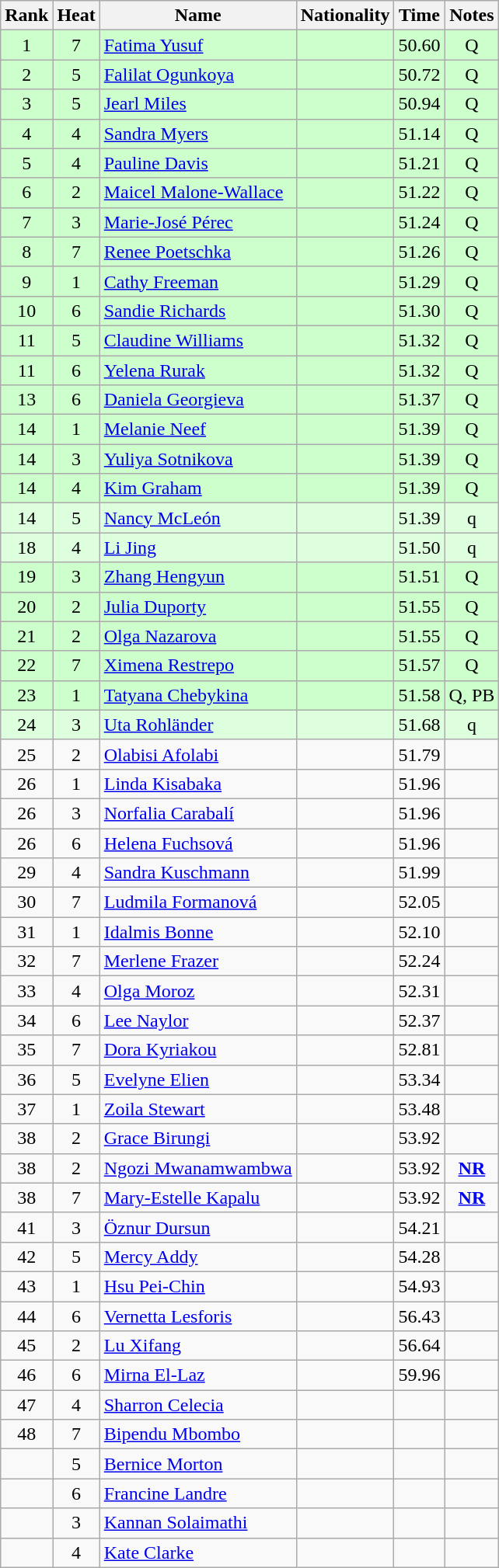<table class="wikitable sortable" style="text-align:center">
<tr>
<th>Rank</th>
<th>Heat</th>
<th>Name</th>
<th>Nationality</th>
<th>Time</th>
<th>Notes</th>
</tr>
<tr bgcolor=ccffcc>
<td>1</td>
<td>7</td>
<td align=left><a href='#'>Fatima Yusuf</a></td>
<td align=left></td>
<td>50.60</td>
<td>Q</td>
</tr>
<tr bgcolor=ccffcc>
<td>2</td>
<td>5</td>
<td align=left><a href='#'>Falilat Ogunkoya</a></td>
<td align=left></td>
<td>50.72</td>
<td>Q</td>
</tr>
<tr bgcolor=ccffcc>
<td>3</td>
<td>5</td>
<td align=left><a href='#'>Jearl Miles</a></td>
<td align=left></td>
<td>50.94</td>
<td>Q</td>
</tr>
<tr bgcolor=ccffcc>
<td>4</td>
<td>4</td>
<td align=left><a href='#'>Sandra Myers</a></td>
<td align=left></td>
<td>51.14</td>
<td>Q</td>
</tr>
<tr bgcolor=ccffcc>
<td>5</td>
<td>4</td>
<td align=left><a href='#'>Pauline Davis</a></td>
<td align=left></td>
<td>51.21</td>
<td>Q</td>
</tr>
<tr bgcolor=ccffcc>
<td>6</td>
<td>2</td>
<td align=left><a href='#'>Maicel Malone-Wallace</a></td>
<td align=left></td>
<td>51.22</td>
<td>Q</td>
</tr>
<tr bgcolor=ccffcc>
<td>7</td>
<td>3</td>
<td align=left><a href='#'>Marie-José Pérec</a></td>
<td align=left></td>
<td>51.24</td>
<td>Q</td>
</tr>
<tr bgcolor=ccffcc>
<td>8</td>
<td>7</td>
<td align=left><a href='#'>Renee Poetschka</a></td>
<td align=left></td>
<td>51.26</td>
<td>Q</td>
</tr>
<tr bgcolor=ccffcc>
<td>9</td>
<td>1</td>
<td align=left><a href='#'>Cathy Freeman</a></td>
<td align=left></td>
<td>51.29</td>
<td>Q</td>
</tr>
<tr bgcolor=ccffcc>
<td>10</td>
<td>6</td>
<td align=left><a href='#'>Sandie Richards</a></td>
<td align=left></td>
<td>51.30</td>
<td>Q</td>
</tr>
<tr bgcolor=ccffcc>
<td>11</td>
<td>5</td>
<td align=left><a href='#'>Claudine Williams</a></td>
<td align=left></td>
<td>51.32</td>
<td>Q</td>
</tr>
<tr bgcolor=ccffcc>
<td>11</td>
<td>6</td>
<td align=left><a href='#'>Yelena Rurak</a></td>
<td align=left></td>
<td>51.32</td>
<td>Q</td>
</tr>
<tr bgcolor=ccffcc>
<td>13</td>
<td>6</td>
<td align=left><a href='#'>Daniela Georgieva</a></td>
<td align=left></td>
<td>51.37</td>
<td>Q</td>
</tr>
<tr bgcolor=ccffcc>
<td>14</td>
<td>1</td>
<td align=left><a href='#'>Melanie Neef</a></td>
<td align=left></td>
<td>51.39</td>
<td>Q</td>
</tr>
<tr bgcolor=ccffcc>
<td>14</td>
<td>3</td>
<td align=left><a href='#'>Yuliya Sotnikova</a></td>
<td align=left></td>
<td>51.39</td>
<td>Q</td>
</tr>
<tr bgcolor=ccffcc>
<td>14</td>
<td>4</td>
<td align=left><a href='#'>Kim Graham</a></td>
<td align=left></td>
<td>51.39</td>
<td>Q</td>
</tr>
<tr bgcolor=ddffdd>
<td>14</td>
<td>5</td>
<td align=left><a href='#'>Nancy McLeón</a></td>
<td align=left></td>
<td>51.39</td>
<td>q</td>
</tr>
<tr bgcolor=ddffdd>
<td>18</td>
<td>4</td>
<td align=left><a href='#'>Li Jing</a></td>
<td align=left></td>
<td>51.50</td>
<td>q</td>
</tr>
<tr bgcolor=ccffcc>
<td>19</td>
<td>3</td>
<td align=left><a href='#'>Zhang Hengyun</a></td>
<td align=left></td>
<td>51.51</td>
<td>Q</td>
</tr>
<tr bgcolor=ccffcc>
<td>20</td>
<td>2</td>
<td align=left><a href='#'>Julia Duporty</a></td>
<td align=left></td>
<td>51.55</td>
<td>Q</td>
</tr>
<tr bgcolor=ccffcc>
<td>21</td>
<td>2</td>
<td align=left><a href='#'>Olga Nazarova</a></td>
<td align=left></td>
<td>51.55</td>
<td>Q</td>
</tr>
<tr bgcolor=ccffcc>
<td>22</td>
<td>7</td>
<td align=left><a href='#'>Ximena Restrepo</a></td>
<td align=left></td>
<td>51.57</td>
<td>Q</td>
</tr>
<tr bgcolor=ccffcc>
<td>23</td>
<td>1</td>
<td align=left><a href='#'>Tatyana Chebykina</a></td>
<td align=left></td>
<td>51.58</td>
<td>Q, PB</td>
</tr>
<tr bgcolor=ddffdd>
<td>24</td>
<td>3</td>
<td align=left><a href='#'>Uta Rohländer</a></td>
<td align=left></td>
<td>51.68</td>
<td>q</td>
</tr>
<tr>
<td>25</td>
<td>2</td>
<td align=left><a href='#'>Olabisi Afolabi</a></td>
<td align=left></td>
<td>51.79</td>
<td></td>
</tr>
<tr>
<td>26</td>
<td>1</td>
<td align=left><a href='#'>Linda Kisabaka</a></td>
<td align=left></td>
<td>51.96</td>
<td></td>
</tr>
<tr>
<td>26</td>
<td>3</td>
<td align=left><a href='#'>Norfalia Carabalí</a></td>
<td align=left></td>
<td>51.96</td>
<td></td>
</tr>
<tr>
<td>26</td>
<td>6</td>
<td align=left><a href='#'>Helena Fuchsová</a></td>
<td align=left></td>
<td>51.96</td>
<td></td>
</tr>
<tr>
<td>29</td>
<td>4</td>
<td align=left><a href='#'>Sandra Kuschmann</a></td>
<td align=left></td>
<td>51.99</td>
<td></td>
</tr>
<tr>
<td>30</td>
<td>7</td>
<td align=left><a href='#'>Ludmila Formanová</a></td>
<td align=left></td>
<td>52.05</td>
<td></td>
</tr>
<tr>
<td>31</td>
<td>1</td>
<td align=left><a href='#'>Idalmis Bonne</a></td>
<td align=left></td>
<td>52.10</td>
<td></td>
</tr>
<tr>
<td>32</td>
<td>7</td>
<td align=left><a href='#'>Merlene Frazer</a></td>
<td align=left></td>
<td>52.24</td>
<td></td>
</tr>
<tr>
<td>33</td>
<td>4</td>
<td align=left><a href='#'>Olga Moroz</a></td>
<td align=left></td>
<td>52.31</td>
<td></td>
</tr>
<tr>
<td>34</td>
<td>6</td>
<td align=left><a href='#'>Lee Naylor</a></td>
<td align=left></td>
<td>52.37</td>
<td></td>
</tr>
<tr>
<td>35</td>
<td>7</td>
<td align=left><a href='#'>Dora Kyriakou</a></td>
<td align=left></td>
<td>52.81</td>
<td></td>
</tr>
<tr>
<td>36</td>
<td>5</td>
<td align=left><a href='#'>Evelyne Elien</a></td>
<td align=left></td>
<td>53.34</td>
<td></td>
</tr>
<tr>
<td>37</td>
<td>1</td>
<td align=left><a href='#'>Zoila Stewart</a></td>
<td align=left></td>
<td>53.48</td>
<td></td>
</tr>
<tr>
<td>38</td>
<td>2</td>
<td align=left><a href='#'>Grace Birungi</a></td>
<td align=left></td>
<td>53.92</td>
<td></td>
</tr>
<tr>
<td>38</td>
<td>2</td>
<td align=left><a href='#'>Ngozi Mwanamwambwa</a></td>
<td align=left></td>
<td>53.92</td>
<td><strong><a href='#'>NR</a></strong></td>
</tr>
<tr>
<td>38</td>
<td>7</td>
<td align=left><a href='#'>Mary-Estelle Kapalu</a></td>
<td align=left></td>
<td>53.92</td>
<td><strong><a href='#'>NR</a></strong></td>
</tr>
<tr>
<td>41</td>
<td>3</td>
<td align=left><a href='#'>Öznur Dursun</a></td>
<td align=left></td>
<td>54.21</td>
<td></td>
</tr>
<tr>
<td>42</td>
<td>5</td>
<td align=left><a href='#'>Mercy Addy</a></td>
<td align=left></td>
<td>54.28</td>
<td></td>
</tr>
<tr>
<td>43</td>
<td>1</td>
<td align=left><a href='#'>Hsu Pei-Chin</a></td>
<td align=left></td>
<td>54.93</td>
<td></td>
</tr>
<tr>
<td>44</td>
<td>6</td>
<td align=left><a href='#'>Vernetta Lesforis</a></td>
<td align=left></td>
<td>56.43</td>
<td></td>
</tr>
<tr>
<td>45</td>
<td>2</td>
<td align=left><a href='#'>Lu Xifang</a></td>
<td align=left></td>
<td>56.64</td>
<td></td>
</tr>
<tr>
<td>46</td>
<td>6</td>
<td align=left><a href='#'>Mirna El-Laz</a></td>
<td align=left></td>
<td>59.96</td>
<td></td>
</tr>
<tr>
<td>47</td>
<td>4</td>
<td align=left><a href='#'>Sharron Celecia</a></td>
<td align=left></td>
<td></td>
<td></td>
</tr>
<tr>
<td>48</td>
<td>7</td>
<td align=left><a href='#'>Bipendu Mbombo</a></td>
<td align=left></td>
<td></td>
<td></td>
</tr>
<tr>
<td></td>
<td>5</td>
<td align=left><a href='#'>Bernice Morton</a></td>
<td align=left></td>
<td></td>
<td></td>
</tr>
<tr>
<td></td>
<td>6</td>
<td align=left><a href='#'>Francine Landre</a></td>
<td align=left></td>
<td></td>
<td></td>
</tr>
<tr>
<td></td>
<td>3</td>
<td align=left><a href='#'>Kannan Solaimathi</a></td>
<td align=left></td>
<td></td>
<td></td>
</tr>
<tr>
<td></td>
<td>4</td>
<td align=left><a href='#'>Kate Clarke</a></td>
<td align=left></td>
<td></td>
<td></td>
</tr>
</table>
